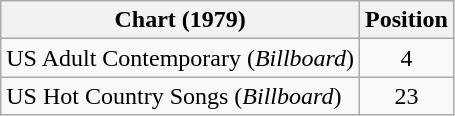<table class="wikitable sortable">
<tr>
<th>Chart (1979)</th>
<th>Position</th>
</tr>
<tr>
<td>US Adult Contemporary (<em>Billboard</em>)</td>
<td align="center">4</td>
</tr>
<tr>
<td>US Hot Country Songs (<em>Billboard</em>)</td>
<td align="center">23</td>
</tr>
</table>
